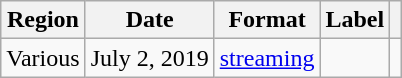<table class="wikitable plainrowheaders">
<tr>
<th scope="col">Region</th>
<th scope="col">Date</th>
<th scope="col">Format</th>
<th scope="col">Label</th>
<th scope="col"></th>
</tr>
<tr>
<td>Various</td>
<td>July 2, 2019</td>
<td><a href='#'>streaming</a></td>
<td rowspan="2"></td>
<td align="center"></td>
</tr>
</table>
